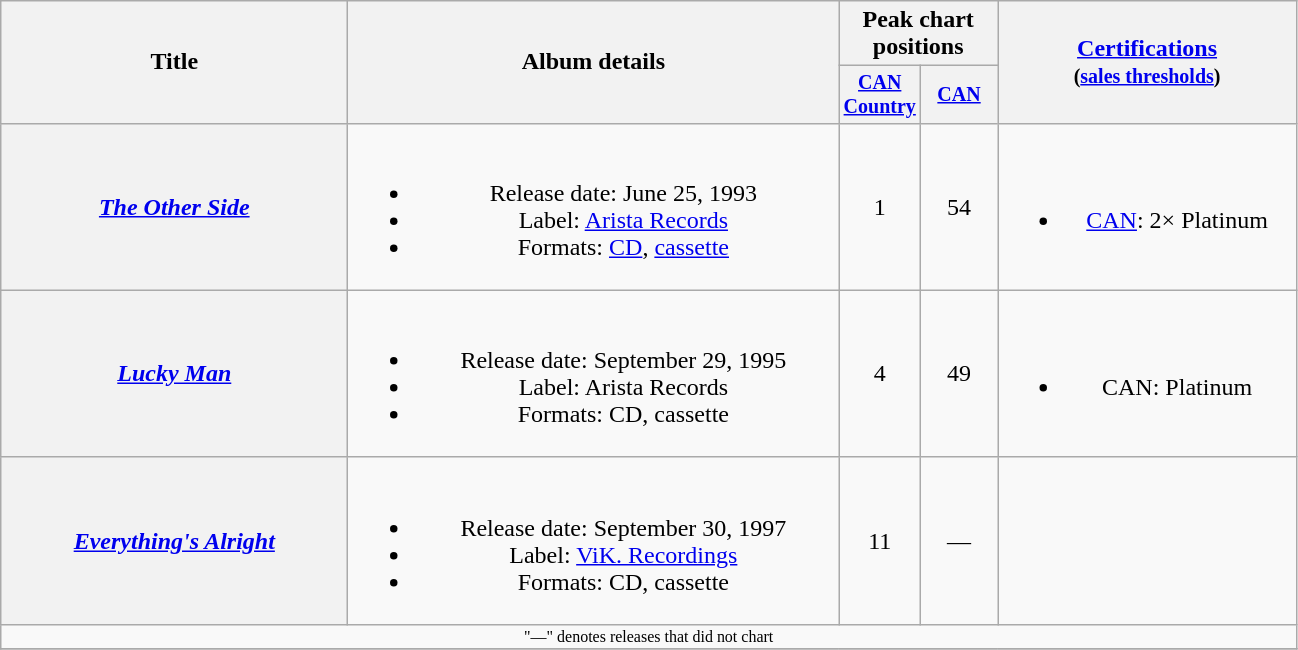<table class="wikitable plainrowheaders" style="text-align:center;">
<tr>
<th rowspan="2" style="width:14em;">Title</th>
<th rowspan="2" style="width:20em;">Album details</th>
<th colspan="2">Peak chart<br>positions</th>
<th rowspan="2" style="width:12em;"><a href='#'>Certifications</a><br><small>(<a href='#'>sales thresholds</a>)</small></th>
</tr>
<tr style="font-size:smaller;">
<th width="45"><a href='#'>CAN Country</a><br></th>
<th width="45"><a href='#'>CAN</a><br></th>
</tr>
<tr>
<th scope="row"><em><a href='#'>The Other Side</a></em></th>
<td><br><ul><li>Release date: June 25, 1993</li><li>Label: <a href='#'>Arista Records</a></li><li>Formats: <a href='#'>CD</a>, <a href='#'>cassette</a></li></ul></td>
<td>1</td>
<td>54</td>
<td><br><ul><li><a href='#'>CAN</a>: 2× Platinum</li></ul></td>
</tr>
<tr>
<th scope="row"><em><a href='#'>Lucky Man</a></em></th>
<td><br><ul><li>Release date: September 29, 1995</li><li>Label: Arista Records</li><li>Formats: CD, cassette</li></ul></td>
<td>4</td>
<td>49</td>
<td><br><ul><li>CAN: Platinum</li></ul></td>
</tr>
<tr>
<th scope="row"><em><a href='#'>Everything's Alright</a></em></th>
<td><br><ul><li>Release date: September 30, 1997</li><li>Label: <a href='#'>ViK. Recordings</a></li><li>Formats: CD, cassette</li></ul></td>
<td>11</td>
<td>—</td>
<td></td>
</tr>
<tr>
<td colspan="10" style="font-size:8pt">"—" denotes releases that did not chart</td>
</tr>
<tr>
</tr>
</table>
